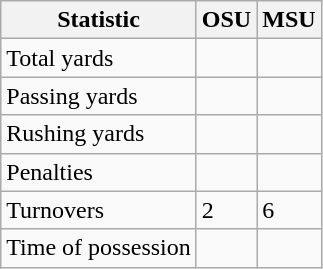<table class="wikitable">
<tr>
<th>Statistic</th>
<th>OSU</th>
<th>MSU</th>
</tr>
<tr>
<td>Total yards</td>
<td></td>
<td></td>
</tr>
<tr>
<td>Passing yards</td>
<td></td>
<td></td>
</tr>
<tr>
<td>Rushing yards</td>
<td></td>
<td></td>
</tr>
<tr>
<td>Penalties</td>
<td></td>
<td></td>
</tr>
<tr>
<td>Turnovers</td>
<td>2</td>
<td>6</td>
</tr>
<tr>
<td>Time of possession</td>
<td></td>
<td></td>
</tr>
</table>
